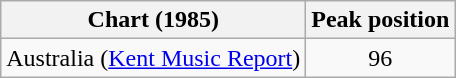<table class="wikitable">
<tr>
<th>Chart (1985)</th>
<th>Peak position</th>
</tr>
<tr>
<td>Australia (<a href='#'>Kent Music Report</a>)</td>
<td align="center">96</td>
</tr>
</table>
